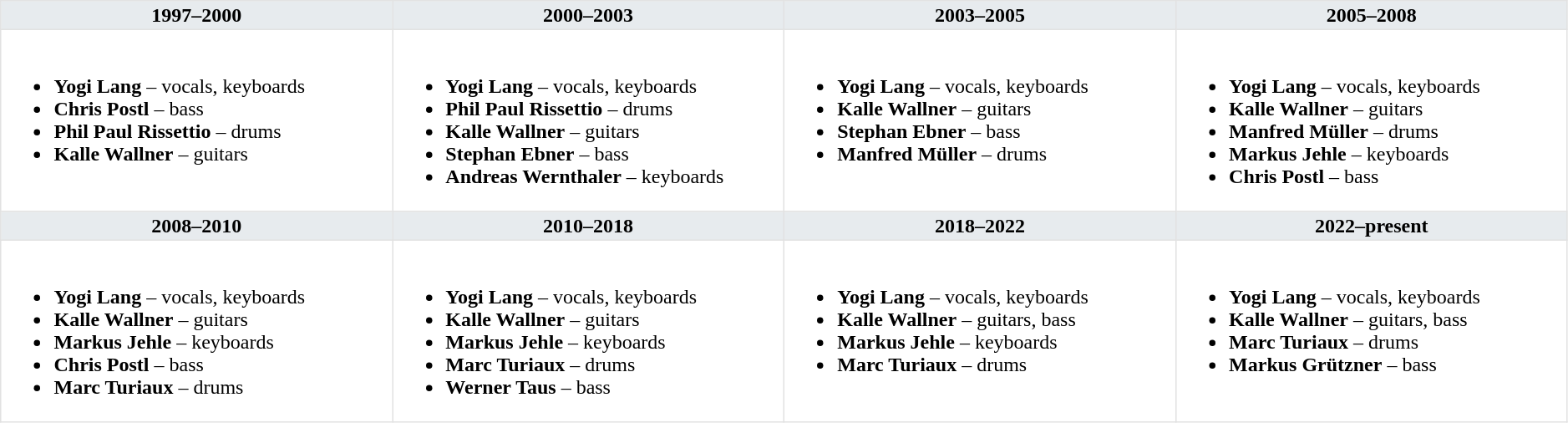<table class="toccolours" border=1 cellpadding=2 cellspacing=0 style="float: width: 375px; margin: 0 0 1em 1em; border-collapse: collapse; border: 1px solid #E2E2E2;" width=99%>
<tr>
<th bgcolor="#E7EBEE" valign=top width=25%>1997–2000</th>
<th bgcolor="#E7EBEE" valign=top width=25%>2000–2003</th>
<th bgcolor="#E7EBEE" valign=top width=25%>2003–2005</th>
<th bgcolor="#E7EBEE" valign=top width=25%>2005–2008</th>
</tr>
<tr>
<td valign=top><br><ul><li><strong>Yogi Lang</strong> – vocals, keyboards</li><li><strong>Chris Postl</strong> – bass</li><li><strong>Phil Paul Rissettio</strong> – drums</li><li><strong>Kalle Wallner</strong> – guitars</li></ul></td>
<td valign=top><br><ul><li><strong>Yogi Lang</strong> – vocals, keyboards</li><li><strong>Phil Paul Rissettio</strong> – drums</li><li><strong>Kalle Wallner</strong> – guitars</li><li><strong>Stephan Ebner</strong> – bass</li><li><strong>Andreas Wernthaler</strong> – keyboards</li></ul></td>
<td valign=top><br><ul><li><strong>Yogi Lang</strong> – vocals, keyboards</li><li><strong>Kalle Wallner</strong> – guitars</li><li><strong>Stephan Ebner</strong> – bass</li><li><strong>Manfred Müller</strong> – drums</li></ul></td>
<td valign=top><br><ul><li><strong>Yogi Lang</strong> – vocals, keyboards</li><li><strong>Kalle Wallner</strong> – guitars</li><li><strong>Manfred Müller</strong> – drums</li><li><strong>Markus Jehle</strong> – keyboards</li><li><strong>Chris Postl</strong> – bass</li></ul></td>
</tr>
<tr>
<th bgcolor="#E7EBEE" valign=top width=25%>2008–2010</th>
<th bgcolor="#E7EBEE" valign=top width=25%>2010–2018</th>
<th bgcolor="#E7EBEE" valign=top width=25%>2018–2022</th>
<th bgcolor="#E7EBEE" valign=top width=25%>2022–present</th>
</tr>
<tr>
<td valign=top><br><ul><li><strong>Yogi Lang</strong> – vocals, keyboards</li><li><strong>Kalle Wallner</strong> – guitars</li><li><strong>Markus Jehle</strong> – keyboards</li><li><strong>Chris Postl</strong> – bass</li><li><strong>Marc Turiaux</strong> – drums</li></ul></td>
<td valign=top><br><ul><li><strong>Yogi Lang</strong> – vocals, keyboards</li><li><strong>Kalle Wallner</strong> – guitars</li><li><strong>Markus Jehle</strong> – keyboards</li><li><strong>Marc Turiaux</strong> – drums</li><li><strong>Werner Taus</strong> – bass</li></ul></td>
<td valign=top><br><ul><li><strong>Yogi Lang</strong> – vocals, keyboards</li><li><strong>Kalle Wallner</strong> – guitars, bass</li><li><strong>Markus Jehle</strong> – keyboards</li><li><strong>Marc Turiaux</strong> – drums</li></ul></td>
<td valign=top><br><ul><li><strong>Yogi Lang</strong> – vocals, keyboards</li><li><strong>Kalle Wallner</strong> – guitars, bass</li><li><strong>Marc Turiaux</strong> – drums</li><li><strong>Markus Grützner</strong> – bass</li></ul></td>
</tr>
</table>
